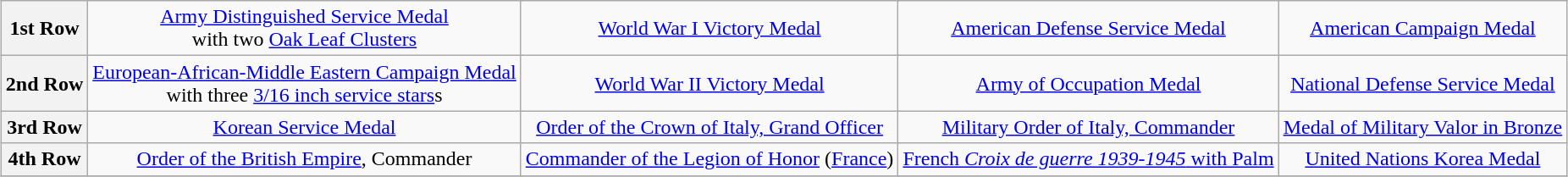<table class="wikitable" style="margin:1em auto; text-align:center;">
<tr>
<th>1st Row</th>
<td colspan="4"><a href='#'>Army Distinguished Service Medal</a> <br>with two <a href='#'>Oak Leaf Clusters</a></td>
<td colspan="4"><a href='#'>World War I Victory Medal</a></td>
<td colspan="4"><a href='#'>American Defense Service Medal</a></td>
<td colspan="4"><a href='#'>American Campaign Medal</a></td>
</tr>
<tr>
<th>2nd Row</th>
<td colspan="4"><a href='#'>European-African-Middle Eastern Campaign Medal</a><br> with three <a href='#'>3/16 inch service stars</a>s</td>
<td colspan="4"><a href='#'>World War II Victory Medal</a></td>
<td colspan="4"><a href='#'>Army of Occupation Medal</a></td>
<td colspan="4"><a href='#'>National Defense Service Medal</a></td>
</tr>
<tr>
<th>3rd Row</th>
<td colspan="4"><a href='#'>Korean Service Medal</a></td>
<td colspan="4"><a href='#'>Order of the Crown of Italy, Grand Officer</a></td>
<td colspan="4"><a href='#'>Military Order of Italy, Commander</a></td>
<td colspan="4"><a href='#'>Medal of Military Valor in Bronze</a></td>
</tr>
<tr>
<th>4th Row</th>
<td colspan="4"><a href='#'>Order of the British Empire</a>, Commander</td>
<td colspan="4"><a href='#'>Commander of the Legion of Honor</a> (<a href='#'>France</a>)</td>
<td colspan="4"><a href='#'>French <em>Croix de guerre 1939-1945</em> with Palm</a></td>
<td colspan="4"><a href='#'>United Nations Korea Medal</a></td>
</tr>
<tr>
</tr>
</table>
